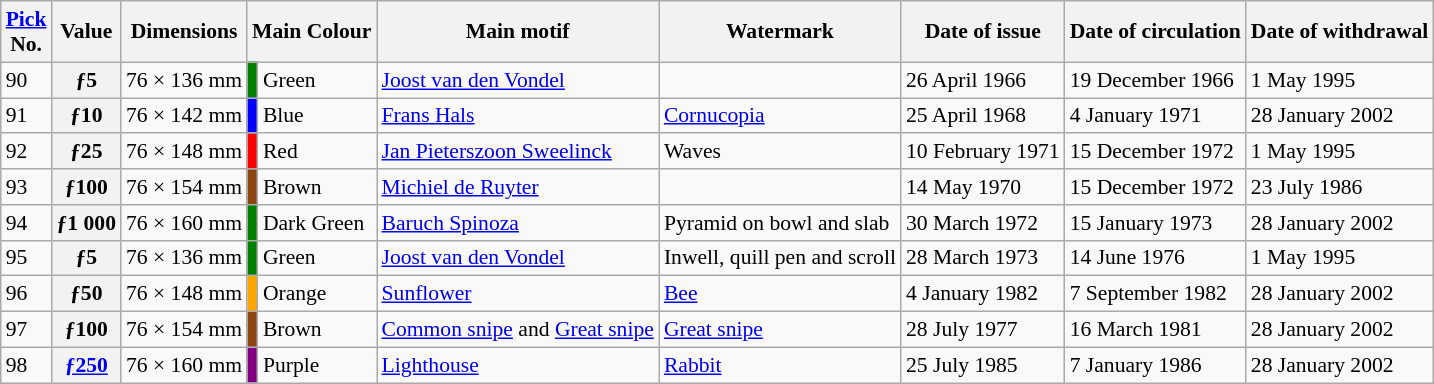<table class="wikitable sortable" style="margin:auto; font-size: 90%;">
<tr>
<th><a href='#'>Pick</a><br>No.</th>
<th>Value</th>
<th class="unsortable">Dimensions</th>
<th colspan=2 class="unsortable">Main Colour</th>
<th class="unsortable">Main motif</th>
<th class="unsortable">Watermark</th>
<th>Date of issue</th>
<th>Date of circulation</th>
<th>Date of withdrawal</th>
</tr>
<tr>
<td>90</td>
<th>ƒ5</th>
<td>76 × 136 mm</td>
<td bgcolor=Green></td>
<td>Green</td>
<td><a href='#'>Joost van den Vondel</a></td>
<td></td>
<td>26 April 1966</td>
<td>19 December 1966</td>
<td>1 May 1995</td>
</tr>
<tr>
<td>91</td>
<th>ƒ10</th>
<td>76 × 142 mm</td>
<td bgcolor=Blue></td>
<td>Blue</td>
<td><a href='#'>Frans Hals</a></td>
<td><a href='#'>Cornucopia</a></td>
<td>25 April 1968</td>
<td>4 January 1971</td>
<td>28 January 2002</td>
</tr>
<tr>
<td>92</td>
<th>ƒ25</th>
<td>76 × 148 mm</td>
<td bgcolor=Red></td>
<td>Red</td>
<td><a href='#'>Jan Pieterszoon Sweelinck</a></td>
<td>Waves</td>
<td>10 February 1971</td>
<td>15 December 1972</td>
<td>1 May 1995</td>
</tr>
<tr>
<td>93</td>
<th>ƒ100</th>
<td>76 × 154 mm</td>
<td bgcolor=SaddleBrown></td>
<td>Brown</td>
<td><a href='#'>Michiel de Ruyter</a></td>
<td></td>
<td>14 May 1970</td>
<td>15 December 1972</td>
<td>23 July 1986</td>
</tr>
<tr>
<td>94</td>
<th>ƒ1 000</th>
<td>76 × 160 mm</td>
<td bgcolor=Green></td>
<td>Dark Green</td>
<td><a href='#'>Baruch Spinoza</a></td>
<td>Pyramid on bowl and slab</td>
<td>30 March 1972</td>
<td>15 January 1973</td>
<td>28 January 2002</td>
</tr>
<tr>
<td>95</td>
<th>ƒ5</th>
<td>76 × 136 mm</td>
<td bgcolor=Green></td>
<td>Green</td>
<td><a href='#'>Joost van den Vondel</a></td>
<td>Inwell, quill pen and scroll</td>
<td>28 March 1973</td>
<td>14 June 1976</td>
<td>1 May 1995</td>
</tr>
<tr>
<td>96</td>
<th>ƒ50</th>
<td>76 × 148 mm</td>
<td bgcolor=Orange></td>
<td>Orange</td>
<td><a href='#'>Sunflower</a></td>
<td><a href='#'>Bee</a></td>
<td>4 January 1982</td>
<td>7 September 1982</td>
<td>28 January 2002</td>
</tr>
<tr>
<td>97</td>
<th>ƒ100</th>
<td>76 × 154 mm</td>
<td bgcolor=SaddleBrown></td>
<td>Brown</td>
<td><a href='#'>Common snipe</a> and <a href='#'>Great snipe</a></td>
<td><a href='#'>Great snipe</a></td>
<td>28 July 1977</td>
<td>16 March 1981</td>
<td>28 January 2002</td>
</tr>
<tr>
<td>98</td>
<th><a href='#'>ƒ250</a></th>
<td>76 × 160 mm</td>
<td bgcolor=Purple></td>
<td>Purple</td>
<td><a href='#'>Lighthouse</a></td>
<td><a href='#'>Rabbit</a></td>
<td>25 July 1985</td>
<td>7 January 1986</td>
<td>28 January 2002</td>
</tr>
</table>
